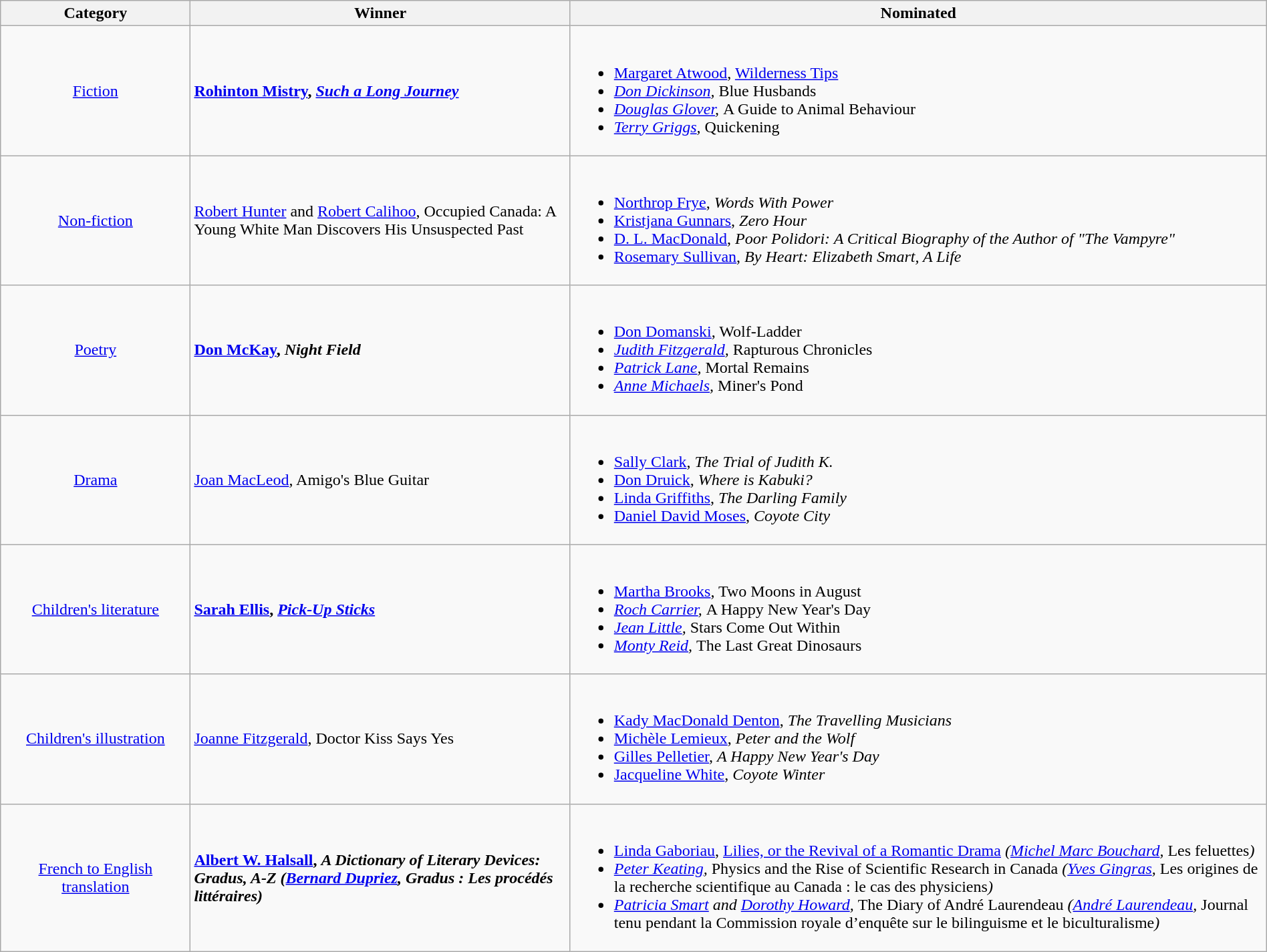<table class="wikitable" width="100%">
<tr>
<th width=15%>Category</th>
<th width=30%>Winner</th>
<th width=55%>Nominated</th>
</tr>
<tr>
<td align="center"><a href='#'>Fiction</a></td>
<td> <strong><a href='#'>Rohinton Mistry</a>, <em><a href='#'>Such a Long Journey</a><strong><em></td>
<td><br><ul><li><a href='#'>Margaret Atwood</a>, </em><a href='#'>Wilderness Tips</a><em></li><li><a href='#'>Don Dickinson</a>, </em>Blue Husbands<em></li><li><a href='#'>Douglas Glover</a>, </em>A Guide to Animal Behaviour<em></li><li><a href='#'>Terry Griggs</a>, </em>Quickening<em></li></ul></td>
</tr>
<tr>
<td align="center"><a href='#'>Non-fiction</a></td>
<td> </strong><a href='#'>Robert Hunter</a>  and <a href='#'>Robert Calihoo</a>, </em>Occupied Canada: A Young White Man Discovers His Unsuspected Past</em></strong></td>
<td><br><ul><li><a href='#'>Northrop Frye</a>, <em>Words With Power</em></li><li><a href='#'>Kristjana Gunnars</a>, <em>Zero Hour</em></li><li><a href='#'>D. L. MacDonald</a>, <em>Poor Polidori: A Critical Biography of the Author of "The Vampyre"</em></li><li><a href='#'>Rosemary Sullivan</a>, <em>By Heart: Elizabeth Smart, A Life</em></li></ul></td>
</tr>
<tr>
<td align="center"><a href='#'>Poetry</a></td>
<td> <strong><a href='#'>Don McKay</a>, <em>Night Field<strong><em></td>
<td><br><ul><li><a href='#'>Don Domanski</a>, </em>Wolf-Ladder<em></li><li><a href='#'>Judith Fitzgerald</a>, </em>Rapturous Chronicles<em></li><li><a href='#'>Patrick Lane</a>, </em>Mortal Remains<em></li><li><a href='#'>Anne Michaels</a>, </em>Miner's Pond<em></li></ul></td>
</tr>
<tr>
<td align="center"><a href='#'>Drama</a></td>
<td> </strong><a href='#'>Joan MacLeod</a>, </em>Amigo's Blue Guitar</em></strong></td>
<td><br><ul><li><a href='#'>Sally Clark</a>, <em>The Trial of Judith K.</em></li><li><a href='#'>Don Druick</a>, <em>Where is Kabuki?</em></li><li><a href='#'>Linda Griffiths</a>, <em>The Darling Family</em></li><li><a href='#'>Daniel David Moses</a>, <em>Coyote City</em></li></ul></td>
</tr>
<tr>
<td align="center"><a href='#'>Children's literature</a></td>
<td> <strong><a href='#'>Sarah Ellis</a>, <em><a href='#'>Pick-Up Sticks</a><strong><em></td>
<td><br><ul><li><a href='#'>Martha Brooks</a>, </em>Two Moons in August<em></li><li><a href='#'>Roch Carrier</a>, </em>A Happy New Year's Day<em></li><li><a href='#'>Jean Little</a>, </em>Stars Come Out Within<em></li><li><a href='#'>Monty Reid</a>, </em>The Last Great Dinosaurs<em></li></ul></td>
</tr>
<tr>
<td align="center"><a href='#'>Children's illustration</a></td>
<td> </strong><a href='#'>Joanne Fitzgerald</a>, </em>Doctor Kiss Says Yes</em></strong></td>
<td><br><ul><li><a href='#'>Kady MacDonald Denton</a>, <em>The Travelling Musicians</em></li><li><a href='#'>Michèle Lemieux</a>, <em>Peter and the Wolf</em></li><li><a href='#'>Gilles Pelletier</a>, <em>A Happy New Year's Day</em></li><li><a href='#'>Jacqueline White</a>, <em>Coyote Winter</em></li></ul></td>
</tr>
<tr>
<td align="center"><a href='#'>French to English translation</a></td>
<td> <strong><a href='#'>Albert W. Halsall</a>, <em>A Dictionary of Literary Devices: Gradus, A-Z<strong><em> (<a href='#'>Bernard Dupriez</a>, </em>Gradus : Les procédés littéraires<em>)</td>
<td><br><ul><li><a href='#'>Linda Gaboriau</a>, </em><a href='#'>Lilies, or the Revival of a Romantic Drama</a><em> (<a href='#'>Michel Marc Bouchard</a>, </em>Les feluettes<em>)</li><li><a href='#'>Peter Keating</a>, </em>Physics and the Rise of Scientific Research in Canada<em> (<a href='#'>Yves Gingras</a>, </em>Les origines de la recherche scientifique au Canada : le cas des physiciens<em>)</li><li><a href='#'>Patricia Smart</a> and <a href='#'>Dorothy Howard</a>, </em>The Diary of André Laurendeau<em> (<a href='#'>André Laurendeau</a>, </em>Journal tenu pendant la Commission royale d’enquête sur le bilinguisme et le biculturalisme<em>)</li></ul></td>
</tr>
</table>
